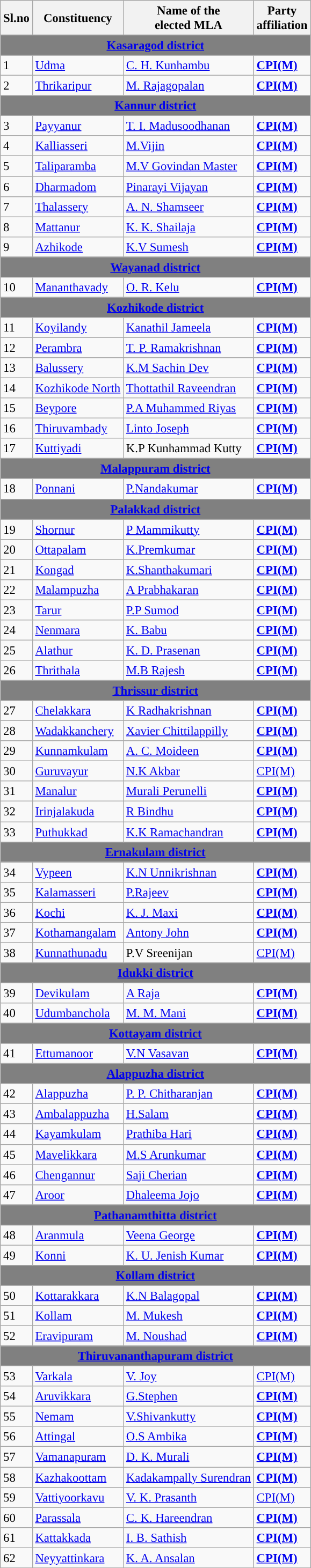<table class="wikitable sortable" style="font-size: 95%;">
<tr>
<th scope="col">Sl.no</th>
<th scope="col">Constituency</th>
<th scope="col">Name of the<br>elected MLA</th>
<th scope="col">Party<br>affiliation</th>
</tr>
<tr>
<td colspan="4" style="text-align:center; background-color: gray;"><a href='#'><span><strong>Kasaragod district</strong></span></a></td>
</tr>
<tr>
<td>1</td>
<td><a href='#'>Udma</a></td>
<td><a href='#'>C. H. Kunhambu</a></td>
<td width="4" style="background-color: "><a href='#'><span><strong>CPI(M)</strong></span></a></td>
</tr>
<tr>
<td>2</td>
<td><a href='#'>Thrikaripur</a></td>
<td><a href='#'>M. Rajagopalan</a></td>
<td width="4" style="background-color: "><a href='#'><span><strong>CPI(M)</strong></span></a></td>
</tr>
<tr>
<td colspan="4" style="text-align:center; background-color: gray;"><a href='#'><span><strong>Kannur district</strong></span></a></td>
</tr>
<tr>
<td>3</td>
<td><a href='#'>Payyanur</a></td>
<td><a href='#'>T. I. Madusoodhanan</a></td>
<td width="4" style="background-color: "><a href='#'><span><strong>CPI(M)</strong></span></a></td>
</tr>
<tr>
<td>4</td>
<td><a href='#'>Kalliasseri</a></td>
<td><a href='#'>M.Vijin</a></td>
<td width="4" style="background-color: "><a href='#'><span><strong>CPI(M)</strong></span></a></td>
</tr>
<tr>
<td>5</td>
<td><a href='#'>Taliparamba</a></td>
<td><a href='#'>M.V Govindan Master</a></td>
<td width="4" style="background-color: "><a href='#'><span><strong>CPI(M)</strong></span></a></td>
</tr>
<tr>
<td>6</td>
<td><a href='#'>Dharmadom</a></td>
<td><a href='#'>Pinarayi Vijayan</a></td>
<td width="4" style="background-color: "><a href='#'><span><strong>CPI(M)</strong></span></a></td>
</tr>
<tr>
<td>7</td>
<td><a href='#'>Thalassery</a></td>
<td><a href='#'>A. N. Shamseer</a></td>
<td width="4" style="background-color: "><a href='#'><span><strong>CPI(M)</strong></span></a></td>
</tr>
<tr>
<td>8</td>
<td><a href='#'>Mattanur</a></td>
<td><a href='#'>K. K. Shailaja</a></td>
<td width="4" style="background-color: "><a href='#'><span><strong>CPI(M)</strong></span></a></td>
</tr>
<tr>
<td>9</td>
<td><a href='#'>Azhikode</a></td>
<td><a href='#'>K.V Sumesh</a></td>
<td width="4" style="background-color: "><a href='#'><span><strong>CPI(M)</strong></span></a></td>
</tr>
<tr>
<td colspan="4" style="text-align:center; background-color: gray;"><a href='#'><span><strong>Wayanad district</strong></span></a></td>
</tr>
<tr>
<td>10</td>
<td><a href='#'>Mananthavady</a></td>
<td><a href='#'>O. R. Kelu</a></td>
<td width="4" style="background-color: "><a href='#'><span><strong>CPI(M)</strong></span></a></td>
</tr>
<tr>
<td colspan="4" style="text-align:center; background-color: gray;"><a href='#'><span><strong>Kozhikode district</strong></span></a></td>
</tr>
<tr>
<td>11</td>
<td><a href='#'>Koyilandy</a></td>
<td><a href='#'>Kanathil Jameela</a></td>
<td width="4" style="background-color: "><a href='#'><span><strong>CPI(M)</strong></span></a></td>
</tr>
<tr>
<td>12</td>
<td><a href='#'>Perambra</a></td>
<td><a href='#'>T. P. Ramakrishnan</a></td>
<td width="4" style="background-color: "><a href='#'><span><strong>CPI(M)</strong></span></a></td>
</tr>
<tr>
<td>13</td>
<td><a href='#'>Balussery</a></td>
<td><a href='#'>K.M Sachin Dev</a></td>
<td width="4" style="background-color: "><a href='#'><span><strong>CPI(M)</strong></span></a></td>
</tr>
<tr>
<td>14</td>
<td><a href='#'>Kozhikode North</a></td>
<td><a href='#'>Thottathil Raveendran</a></td>
<td width="4" style="background-color: "><a href='#'><span><strong>CPI(M)</strong></span></a></td>
</tr>
<tr>
<td>15</td>
<td><a href='#'>Beypore</a></td>
<td><a href='#'>P.A Muhammed Riyas</a></td>
<td width="4" style="background-color: "><a href='#'><span><strong>CPI(M)</strong></span></a></td>
</tr>
<tr>
<td>16</td>
<td><a href='#'>Thiruvambady</a></td>
<td><a href='#'>Linto Joseph</a></td>
<td width="4" style="background-color: "><a href='#'><span><strong>CPI(M)</strong></span></a></td>
</tr>
<tr>
<td>17</td>
<td><a href='#'>Kuttiyadi</a></td>
<td>K.P Kunhammad Kutty</td>
<td width="4" style="background-color: "><a href='#'><span><strong>CPI(M)</strong></span></a></td>
</tr>
<tr>
<td colspan="4" style="text-align:center; background-color: gray;"><a href='#'><span><strong>Malappuram district</strong></span></a></td>
</tr>
<tr>
<td>18</td>
<td><a href='#'>Ponnani</a></td>
<td><a href='#'>P.Nandakumar</a></td>
<td width="4" style="background-color: "><a href='#'><span><strong>CPI(M)</strong></span></a></td>
</tr>
<tr>
<td colspan="4" style="text-align:center; background-color: gray;"><a href='#'><span><strong>Palakkad district</strong></span></a></td>
</tr>
<tr>
<td>19</td>
<td><a href='#'>Shornur</a></td>
<td><a href='#'>P Mammikutty</a></td>
<td width="4" style="background-color: "><a href='#'><span><strong>CPI(M)</strong></span></a></td>
</tr>
<tr>
<td>20</td>
<td><a href='#'>Ottapalam</a></td>
<td><a href='#'>K.Premkumar</a></td>
<td width="4" style="background-color: "><a href='#'><span><strong>CPI(M)</strong></span></a></td>
</tr>
<tr>
<td>21</td>
<td><a href='#'>Kongad</a></td>
<td><a href='#'>K.Shanthakumari</a></td>
<td width="4" style="background-color: "><a href='#'><span><strong>CPI(M)</strong></span></a></td>
</tr>
<tr>
<td>22</td>
<td><a href='#'>Malampuzha</a></td>
<td><a href='#'>A Prabhakaran</a></td>
<td width="4" style="background-color: "><a href='#'><span><strong>CPI(M)</strong></span></a></td>
</tr>
<tr>
<td>23</td>
<td><a href='#'>Tarur</a></td>
<td><a href='#'>P.P Sumod</a></td>
<td width="4" style="background-color: "><a href='#'><span><strong>CPI(M)</strong></span></a></td>
</tr>
<tr>
<td>24</td>
<td><a href='#'>Nenmara</a></td>
<td><a href='#'>K. Babu</a></td>
<td width="4" style="background-color: "><a href='#'><span><strong>CPI(M)</strong></span></a></td>
</tr>
<tr>
<td>25</td>
<td><a href='#'>Alathur</a></td>
<td><a href='#'>K. D. Prasenan</a></td>
<td width="4" style="background-color: "><a href='#'><span><strong>CPI(M)</strong></span></a></td>
</tr>
<tr>
<td>26</td>
<td><a href='#'>Thrithala</a></td>
<td><a href='#'>M.B Rajesh</a></td>
<td width="4" style="background-color: "><a href='#'><span><strong>CPI(M)</strong></span></a></td>
</tr>
<tr>
<td colspan="4" style="text-align:center; background-color: gray;"><a href='#'><span><strong>Thrissur district</strong></span></a></td>
</tr>
<tr>
<td>27</td>
<td><a href='#'>Chelakkara</a></td>
<td><a href='#'>K Radhakrishnan</a></td>
<td width="4" style="background-color: "><a href='#'><span><strong>CPI(M)</strong></span></a></td>
</tr>
<tr>
<td>28</td>
<td><a href='#'>Wadakkanchery</a></td>
<td><a href='#'>Xavier Chittilappilly</a></td>
<td width="4" style="background-color: "><a href='#'><span><strong>CPI(M)</strong></span></a></td>
</tr>
<tr>
<td>29</td>
<td><a href='#'>Kunnamkulam</a></td>
<td><a href='#'>A. C. Moideen</a></td>
<td width="4" style="background-color: "><a href='#'><span><strong>CPI(M)</strong></span></a></td>
</tr>
<tr>
<td>30</td>
<td><a href='#'>Guruvayur</a></td>
<td><a href='#'>N.K Akbar</a></td>
<td width="4" style="background-color: "><a href='#'><span>CPI(M)</span></a></td>
</tr>
<tr>
<td>31</td>
<td><a href='#'>Manalur</a></td>
<td><a href='#'>Murali Perunelli</a></td>
<td width="4" style="background-color: "><a href='#'><span><strong>CPI(M)</strong></span></a></td>
</tr>
<tr>
<td>32</td>
<td><a href='#'>Irinjalakuda</a></td>
<td><a href='#'>R Bindhu</a></td>
<td width="4" style="background-color: "><a href='#'><span><strong>CPI(M)</strong></span></a></td>
</tr>
<tr>
<td>33</td>
<td><a href='#'>Puthukkad</a></td>
<td><a href='#'>K.K Ramachandran</a></td>
<td width="4" style="background-color: "><a href='#'><span><strong>CPI(M)</strong></span></a></td>
</tr>
<tr>
<td colspan="4" style="text-align:center; background-color: gray;"><a href='#'><span><strong>Ernakulam district</strong></span></a></td>
</tr>
<tr>
<td>34</td>
<td><a href='#'>Vypeen</a></td>
<td><a href='#'>K.N Unnikrishnan</a></td>
<td width="4" style="background-color: "><a href='#'><span><strong>CPI(M)</strong></span></a></td>
</tr>
<tr>
<td>35</td>
<td><a href='#'>Kalamasseri</a></td>
<td><a href='#'>P.Rajeev</a></td>
<td width="4" style="background-color: "><a href='#'><span><strong>CPI(M)</strong></span></a></td>
</tr>
<tr>
<td>36</td>
<td><a href='#'>Kochi</a></td>
<td><a href='#'>K. J. Maxi</a></td>
<td width="4" style="background-color: "><a href='#'><span><strong>CPI(M)</strong></span></a></td>
</tr>
<tr>
<td>37</td>
<td><a href='#'>Kothamangalam</a></td>
<td><a href='#'>Antony John</a></td>
<td width="4" style="background-color: "><a href='#'><span><strong>CPI(M)</strong></span></a></td>
</tr>
<tr>
<td>38</td>
<td><a href='#'>Kunnathunadu</a></td>
<td>P.V Sreenijan</td>
<td width="4" style="background-color: "><a href='#'><span>CPI(M)</span></a></td>
</tr>
<tr>
<td colspan="4" style="text-align:center; background-color: gray;"><a href='#'><span><strong>Idukki district</strong></span></a></td>
</tr>
<tr>
<td>39</td>
<td><a href='#'>Devikulam</a></td>
<td><a href='#'>A Raja</a></td>
<td width="4" style="background-color: "><a href='#'><span><strong>CPI(M)</strong></span></a></td>
</tr>
<tr>
<td>40</td>
<td><a href='#'>Udumbanchola</a></td>
<td><a href='#'>M. M. Mani</a></td>
<td width="4" style="background-color: "><a href='#'><span><strong>CPI(M)</strong></span></a></td>
</tr>
<tr>
<td colspan="4" style="text-align:center; background-color: gray;"><a href='#'><span><strong>Kottayam district</strong></span></a></td>
</tr>
<tr>
<td>41</td>
<td><a href='#'>Ettumanoor</a></td>
<td><a href='#'>V.N Vasavan</a></td>
<td width="4" style="background-color: "><a href='#'><span><strong>CPI(M)</strong></span></a></td>
</tr>
<tr>
<td colspan="4" style="text-align:center; background-color: gray;"><a href='#'><span><strong>Alappuzha district</strong></span></a></td>
</tr>
<tr>
<td>42</td>
<td><a href='#'>Alappuzha</a></td>
<td><a href='#'>P. P. Chitharanjan</a></td>
<td width="4" style="background-color: "><a href='#'><span><strong>CPI(M)</strong></span></a></td>
</tr>
<tr>
<td>43</td>
<td><a href='#'>Ambalappuzha</a></td>
<td><a href='#'>H.Salam</a></td>
<td width="4" style="background-color: "><a href='#'><span><strong>CPI(M)</strong></span></a></td>
</tr>
<tr>
<td>44</td>
<td><a href='#'>Kayamkulam</a></td>
<td><a href='#'>Prathiba Hari</a></td>
<td width="4" style="background-color: "><a href='#'><span><strong>CPI(M)</strong></span></a></td>
</tr>
<tr>
<td>45</td>
<td><a href='#'>Mavelikkara</a></td>
<td><a href='#'>M.S Arunkumar</a></td>
<td width="4" style="background-color: "><a href='#'><span><strong>CPI(M)</strong></span></a></td>
</tr>
<tr>
<td>46</td>
<td><a href='#'>Chengannur</a></td>
<td><a href='#'>Saji Cherian</a></td>
<td width="4" style="background-color: "><a href='#'><span><strong>CPI(M)</strong></span></a></td>
</tr>
<tr>
<td>47</td>
<td><a href='#'>Aroor</a></td>
<td><a href='#'>Dhaleema Jojo</a></td>
<td width="4" style="background-color: "><a href='#'><span><strong>CPI(M)</strong></span></a></td>
</tr>
<tr>
<td colspan="4" style="text-align:center; background-color: gray;"><a href='#'><span><strong>Pathanamthitta district</strong></span></a></td>
</tr>
<tr>
<td>48</td>
<td><a href='#'>Aranmula</a></td>
<td><a href='#'>Veena George</a></td>
<td width="4" style="background-color: "><a href='#'><span><strong>CPI(M)</strong></span></a></td>
</tr>
<tr>
<td>49</td>
<td><a href='#'>Konni</a></td>
<td><a href='#'>K. U. Jenish Kumar</a></td>
<td width="4" style="background-color: "><a href='#'><span><strong>CPI(M)</strong></span></a></td>
</tr>
<tr>
<td colspan="4" style="text-align:center; background-color: gray;"><a href='#'><span><strong>Kollam district</strong></span></a></td>
</tr>
<tr>
<td>50</td>
<td><a href='#'>Kottarakkara</a></td>
<td><a href='#'>K.N Balagopal</a></td>
<td width="4" style="background-color: "><a href='#'><span><strong>CPI(M)</strong></span></a></td>
</tr>
<tr>
<td>51</td>
<td><a href='#'>Kollam</a></td>
<td><a href='#'>M. Mukesh</a></td>
<td width="4" style="background-color: "><a href='#'><span><strong>CPI(M)</strong></span></a></td>
</tr>
<tr>
<td>52</td>
<td><a href='#'>Eravipuram</a></td>
<td><a href='#'>M. Noushad</a></td>
<td width="4" style="background-color: "><a href='#'><span><strong>CPI(M)</strong></span></a></td>
</tr>
<tr>
<td colspan="4" style="text-align:center; background-color: gray;"><a href='#'><span><strong>Thiruvananthapuram district</strong></span></a></td>
</tr>
<tr>
<td>53</td>
<td><a href='#'>Varkala</a></td>
<td><a href='#'>V. Joy</a></td>
<td width="4" style="background-color: "><a href='#'><span>CPI(M)</span></a></td>
</tr>
<tr>
<td>54</td>
<td><a href='#'>Aruvikkara</a></td>
<td><a href='#'>G.Stephen</a></td>
<td width="4" style="background-color: "><a href='#'><span><strong>CPI(M)</strong></span></a></td>
</tr>
<tr>
<td>55</td>
<td><a href='#'>Nemam</a></td>
<td><a href='#'>V.Shivankutty</a></td>
<td width="4" style="background-color: "><a href='#'><span><strong>CPI(M)</strong></span></a></td>
</tr>
<tr>
<td>56</td>
<td><a href='#'>Attingal</a></td>
<td><a href='#'>O.S Ambika</a></td>
<td width="4" style="background-color: "><a href='#'><span><strong>CPI(M)</strong></span></a></td>
</tr>
<tr>
<td>57</td>
<td><a href='#'>Vamanapuram</a></td>
<td><a href='#'>D. K. Murali</a></td>
<td width="4" style="background-color: "><a href='#'><span><strong>CPI(M)</strong></span></a></td>
</tr>
<tr>
<td>58</td>
<td><a href='#'>Kazhakoottam</a></td>
<td><a href='#'>Kadakampally Surendran</a></td>
<td width="4" style="background-color: "><a href='#'><span><strong>CPI(M)</strong></span></a></td>
</tr>
<tr>
<td>59</td>
<td><a href='#'>Vattiyoorkavu</a></td>
<td><a href='#'>V. K. Prasanth</a></td>
<td width="4" style="background-color: "><a href='#'><span>CPI(M)</span></a></td>
</tr>
<tr>
<td>60</td>
<td><a href='#'>Parassala</a></td>
<td><a href='#'>C. K. Hareendran</a></td>
<td width="4" style="background-color: "><a href='#'><span><strong>CPI(M)</strong></span></a></td>
</tr>
<tr>
<td>61</td>
<td><a href='#'>Kattakkada</a></td>
<td><a href='#'>I. B. Sathish</a></td>
<td width="4" style="background-color: "><a href='#'><span><strong>CPI(M)</strong></span></a></td>
</tr>
<tr>
<td>62</td>
<td><a href='#'>Neyyattinkara</a></td>
<td><a href='#'>K. A. Ansalan</a></td>
<td width="4" style="background-color: "><a href='#'><span><strong>CPI(M)</strong></span></a></td>
</tr>
<tr>
</tr>
</table>
